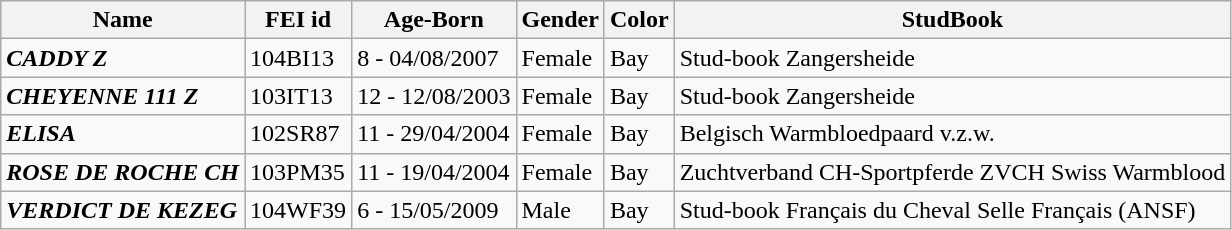<table class="wikitable">
<tr>
<th>Name</th>
<th>FEI id</th>
<th>Age-Born</th>
<th>Gender</th>
<th>Color</th>
<th>StudBook</th>
</tr>
<tr>
<td><strong><em>CADDY Z</em></strong></td>
<td>104BI13</td>
<td>8 - 04/08/2007</td>
<td>Female</td>
<td>Bay</td>
<td>Stud-book Zangersheide</td>
</tr>
<tr>
<td><strong><em>CHEYENNE 111 Z</em></strong></td>
<td>103IT13</td>
<td>12 - 12/08/2003</td>
<td>Female</td>
<td>Bay</td>
<td>Stud-book Zangersheide</td>
</tr>
<tr>
<td><strong><em>ELISA</em></strong></td>
<td>102SR87</td>
<td>11 - 29/04/2004</td>
<td>Female</td>
<td>Bay</td>
<td>Belgisch Warmbloedpaard v.z.w.</td>
</tr>
<tr>
<td><strong><em>ROSE DE ROCHE CH</em></strong></td>
<td>103PM35</td>
<td>11 - 19/04/2004</td>
<td>Female</td>
<td>Bay</td>
<td>Zuchtverband CH-Sportpferde ZVCH Swiss Warmblood</td>
</tr>
<tr>
<td><strong><em>VERDICT DE KEZEG</em></strong></td>
<td>104WF39</td>
<td>6 - 15/05/2009</td>
<td>Male</td>
<td>Bay</td>
<td>Stud-book Français du Cheval Selle Français (ANSF)</td>
</tr>
</table>
